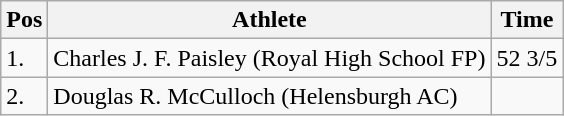<table class="wikitable">
<tr>
<th>Pos</th>
<th>Athlete</th>
<th>Time</th>
</tr>
<tr>
<td>1.</td>
<td>Charles J. F. Paisley (Royal High School FP)</td>
<td>52 3/5</td>
</tr>
<tr>
<td>2.</td>
<td>Douglas R. McCulloch (Helensburgh AC)</td>
<td></td>
</tr>
</table>
